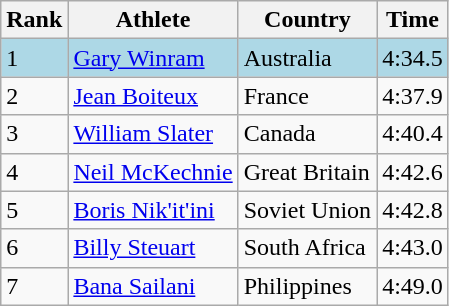<table class="wikitable">
<tr>
<th>Rank</th>
<th>Athlete</th>
<th>Country</th>
<th>Time</th>
</tr>
<tr bgcolor=lightblue>
<td>1</td>
<td><a href='#'>Gary Winram</a></td>
<td>Australia</td>
<td>4:34.5</td>
</tr>
<tr>
<td>2</td>
<td><a href='#'>Jean Boiteux</a></td>
<td>France</td>
<td>4:37.9</td>
</tr>
<tr>
<td>3</td>
<td><a href='#'>William Slater</a></td>
<td>Canada</td>
<td>4:40.4</td>
</tr>
<tr>
<td>4</td>
<td><a href='#'>Neil McKechnie</a></td>
<td>Great Britain</td>
<td>4:42.6</td>
</tr>
<tr>
<td>5</td>
<td><a href='#'>Boris Nik'it'ini</a></td>
<td>Soviet Union</td>
<td>4:42.8</td>
</tr>
<tr>
<td>6</td>
<td><a href='#'>Billy Steuart</a></td>
<td>South Africa</td>
<td>4:43.0</td>
</tr>
<tr>
<td>7</td>
<td><a href='#'>Bana Sailani</a></td>
<td>Philippines</td>
<td>4:49.0</td>
</tr>
</table>
